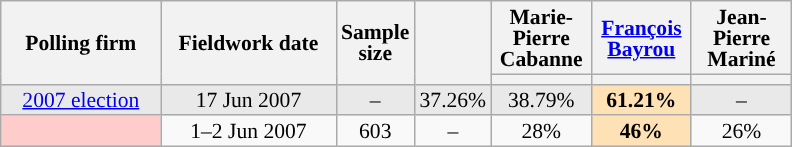<table class="wikitable sortable" style="text-align:center;font-size:90%;line-height:14px;">
<tr style="height:40px;">
<th style="width:100px;" rowspan="2">Polling firm</th>
<th style="width:110px;" rowspan="2">Fieldwork date</th>
<th style="width:35px;" rowspan="2">Sample<br>size</th>
<th style="width:30px;" rowspan="2"></th>
<th class="unsortable" style="width:60px;">Marie-Pierre Cabanne<br></th>
<th class="unsortable" style="width:60px;"><a href='#'>François Bayrou</a><br></th>
<th class="unsortable" style="width:60px;">Jean-Pierre Mariné<br></th>
</tr>
<tr>
<th style="background:"></th>
<th style="background:"></th>
<th style="background:"></th>
</tr>
<tr style="background:#E9E9E9;">
<td><a href='#'>2007 election</a></td>
<td data-sort-value="2007-06-17">17 Jun 2007</td>
<td>–</td>
<td>37.26%</td>
<td>38.79%</td>
<td style="background:#FFE1B6;"><strong>61.21%</strong></td>
<td>–</td>
</tr>
<tr>
<td style="background:#FFCCCC;"></td>
<td data-sort-value="2007-06-02">1–2 Jun 2007</td>
<td>603</td>
<td>–</td>
<td>28%</td>
<td style="background:#FFE1B6;"><strong>46%</strong></td>
<td>26%</td>
</tr>
</table>
